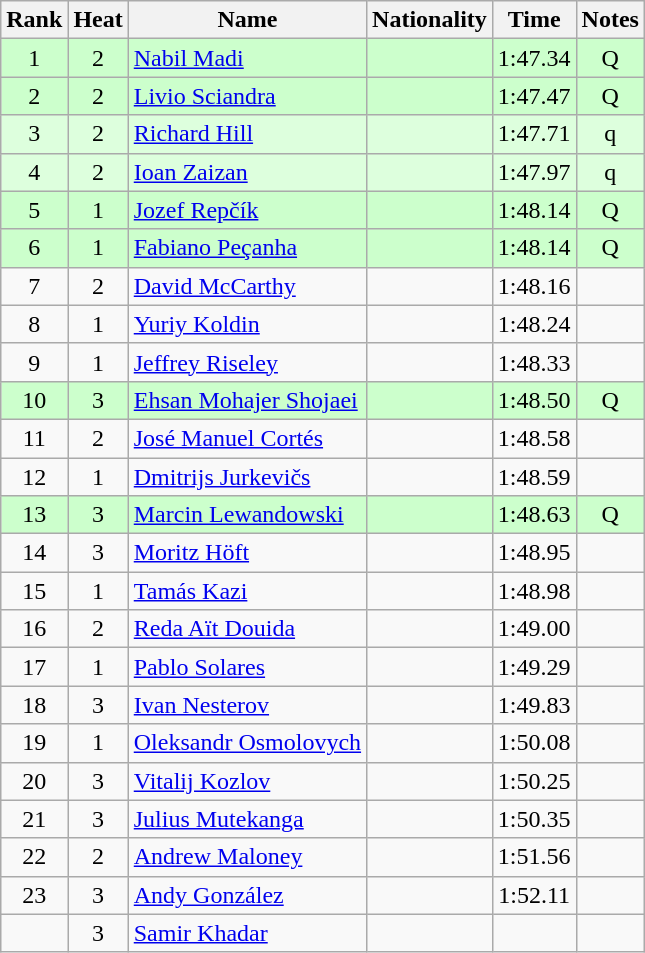<table class="wikitable sortable" style="text-align:center">
<tr>
<th>Rank</th>
<th>Heat</th>
<th>Name</th>
<th>Nationality</th>
<th>Time</th>
<th>Notes</th>
</tr>
<tr bgcolor=ccffcc>
<td>1</td>
<td>2</td>
<td align=left><a href='#'>Nabil Madi</a></td>
<td align=left></td>
<td>1:47.34</td>
<td>Q</td>
</tr>
<tr bgcolor=ccffcc>
<td>2</td>
<td>2</td>
<td align=left><a href='#'>Livio Sciandra</a></td>
<td align=left></td>
<td>1:47.47</td>
<td>Q</td>
</tr>
<tr bgcolor=ddffdd>
<td>3</td>
<td>2</td>
<td align=left><a href='#'>Richard Hill</a></td>
<td align=left></td>
<td>1:47.71</td>
<td>q</td>
</tr>
<tr bgcolor=ddffdd>
<td>4</td>
<td>2</td>
<td align=left><a href='#'>Ioan Zaizan</a></td>
<td align=left></td>
<td>1:47.97</td>
<td>q</td>
</tr>
<tr bgcolor=ccffcc>
<td>5</td>
<td>1</td>
<td align=left><a href='#'>Jozef Repčík</a></td>
<td align=left></td>
<td>1:48.14</td>
<td>Q</td>
</tr>
<tr bgcolor=ccffcc>
<td>6</td>
<td>1</td>
<td align=left><a href='#'>Fabiano Peçanha</a></td>
<td align=left></td>
<td>1:48.14</td>
<td>Q</td>
</tr>
<tr>
<td>7</td>
<td>2</td>
<td align=left><a href='#'>David McCarthy</a></td>
<td align=left></td>
<td>1:48.16</td>
<td></td>
</tr>
<tr>
<td>8</td>
<td>1</td>
<td align=left><a href='#'>Yuriy Koldin</a></td>
<td align=left></td>
<td>1:48.24</td>
<td></td>
</tr>
<tr>
<td>9</td>
<td>1</td>
<td align=left><a href='#'>Jeffrey Riseley</a></td>
<td align=left></td>
<td>1:48.33</td>
<td></td>
</tr>
<tr bgcolor=ccffcc>
<td>10</td>
<td>3</td>
<td align=left><a href='#'>Ehsan Mohajer Shojaei</a></td>
<td align=left></td>
<td>1:48.50</td>
<td>Q</td>
</tr>
<tr>
<td>11</td>
<td>2</td>
<td align=left><a href='#'>José Manuel Cortés</a></td>
<td align=left></td>
<td>1:48.58</td>
<td></td>
</tr>
<tr>
<td>12</td>
<td>1</td>
<td align=left><a href='#'>Dmitrijs Jurkevičs</a></td>
<td align=left></td>
<td>1:48.59</td>
<td></td>
</tr>
<tr bgcolor=ccffcc>
<td>13</td>
<td>3</td>
<td align=left><a href='#'>Marcin Lewandowski</a></td>
<td align=left></td>
<td>1:48.63</td>
<td>Q</td>
</tr>
<tr>
<td>14</td>
<td>3</td>
<td align=left><a href='#'>Moritz Höft</a></td>
<td align=left></td>
<td>1:48.95</td>
<td></td>
</tr>
<tr>
<td>15</td>
<td>1</td>
<td align=left><a href='#'>Tamás Kazi</a></td>
<td align=left></td>
<td>1:48.98</td>
<td></td>
</tr>
<tr>
<td>16</td>
<td>2</td>
<td align=left><a href='#'>Reda Aït Douida</a></td>
<td align=left></td>
<td>1:49.00</td>
<td></td>
</tr>
<tr>
<td>17</td>
<td>1</td>
<td align=left><a href='#'>Pablo Solares</a></td>
<td align=left></td>
<td>1:49.29</td>
<td></td>
</tr>
<tr>
<td>18</td>
<td>3</td>
<td align=left><a href='#'>Ivan Nesterov</a></td>
<td align=left></td>
<td>1:49.83</td>
<td></td>
</tr>
<tr>
<td>19</td>
<td>1</td>
<td align=left><a href='#'>Oleksandr Osmolovych</a></td>
<td align=left></td>
<td>1:50.08</td>
<td></td>
</tr>
<tr>
<td>20</td>
<td>3</td>
<td align=left><a href='#'>Vitalij Kozlov</a></td>
<td align=left></td>
<td>1:50.25</td>
<td></td>
</tr>
<tr>
<td>21</td>
<td>3</td>
<td align=left><a href='#'>Julius Mutekanga</a></td>
<td align=left></td>
<td>1:50.35</td>
<td></td>
</tr>
<tr>
<td>22</td>
<td>2</td>
<td align=left><a href='#'>Andrew Maloney</a></td>
<td align=left></td>
<td>1:51.56</td>
<td></td>
</tr>
<tr>
<td>23</td>
<td>3</td>
<td align=left><a href='#'>Andy González</a></td>
<td align=left></td>
<td>1:52.11</td>
<td></td>
</tr>
<tr>
<td></td>
<td>3</td>
<td align=left><a href='#'>Samir Khadar</a></td>
<td align=left></td>
<td></td>
<td></td>
</tr>
</table>
